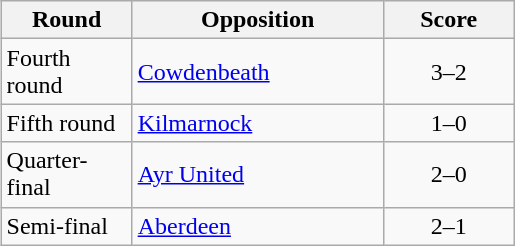<table class="wikitable" style="text-align:left;margin-left:1em;float:right">
<tr>
<th width=80>Round</th>
<th width=160>Opposition</th>
<th width=80>Score</th>
</tr>
<tr>
<td>Fourth round</td>
<td><a href='#'>Cowdenbeath</a></td>
<td align=center>3–2</td>
</tr>
<tr>
<td>Fifth round</td>
<td><a href='#'>Kilmarnock</a></td>
<td align=center>1–0</td>
</tr>
<tr>
<td>Quarter-final</td>
<td><a href='#'>Ayr United</a></td>
<td align=center>2–0</td>
</tr>
<tr>
<td>Semi-final</td>
<td><a href='#'>Aberdeen</a></td>
<td align=center>2–1</td>
</tr>
</table>
